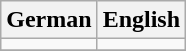<table class="wikitable">
<tr>
<th>German</th>
<th>English</th>
</tr>
<tr>
<td></td>
<td></td>
</tr>
<tr>
</tr>
</table>
